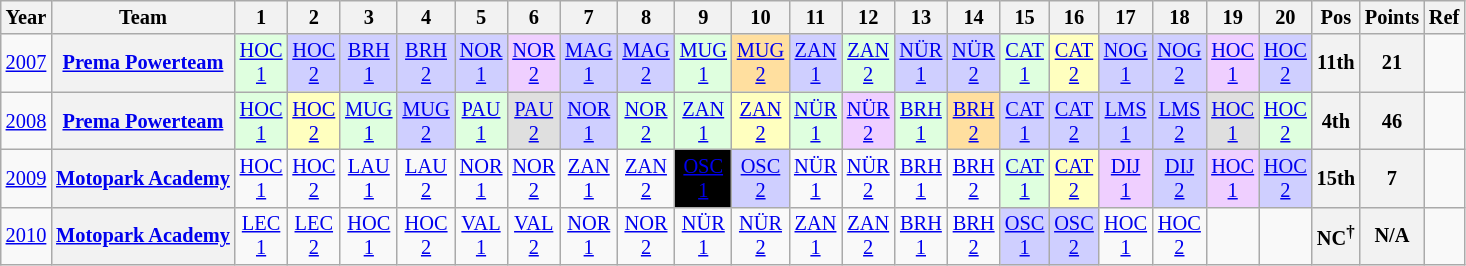<table class="wikitable" style="text-align:center; font-size:85%">
<tr>
<th>Year</th>
<th>Team</th>
<th>1</th>
<th>2</th>
<th>3</th>
<th>4</th>
<th>5</th>
<th>6</th>
<th>7</th>
<th>8</th>
<th>9</th>
<th>10</th>
<th>11</th>
<th>12</th>
<th>13</th>
<th>14</th>
<th>15</th>
<th>16</th>
<th>17</th>
<th>18</th>
<th>19</th>
<th>20</th>
<th>Pos</th>
<th>Points</th>
<th>Ref</th>
</tr>
<tr>
<td><a href='#'>2007</a></td>
<th nowrap><a href='#'>Prema Powerteam</a></th>
<td style="background:#DFFFDF;"><a href='#'>HOC<br>1</a><br></td>
<td style="background:#CFCFFF;"><a href='#'>HOC<br>2</a><br></td>
<td style="background:#CFCFFF;"><a href='#'>BRH<br>1</a><br></td>
<td style="background:#CFCFFF;"><a href='#'>BRH<br>2</a><br></td>
<td style="background:#CFCFFF;"><a href='#'>NOR<br>1</a><br></td>
<td style="background:#EFCFFF;"><a href='#'>NOR<br>2</a><br></td>
<td style="background:#CFCFFF;"><a href='#'>MAG<br>1</a><br></td>
<td style="background:#CFCFFF;"><a href='#'>MAG<br>2</a><br></td>
<td style="background:#DFFFDF;"><a href='#'>MUG<br>1</a><br></td>
<td style="background:#FFDF9F;"><a href='#'>MUG<br>2</a><br></td>
<td style="background:#CFCFFF;"><a href='#'>ZAN<br>1</a><br></td>
<td style="background:#DFFFDF;"><a href='#'>ZAN<br>2</a><br></td>
<td style="background:#CFCFFF;"><a href='#'>NÜR<br>1</a><br></td>
<td style="background:#CFCFFF;"><a href='#'>NÜR<br>2</a><br></td>
<td style="background:#DFFFDF;"><a href='#'>CAT<br>1</a><br></td>
<td style="background:#FFFFBF;"><a href='#'>CAT<br>2</a><br></td>
<td style="background:#CFCFFF;"><a href='#'>NOG<br>1</a><br></td>
<td style="background:#CFCFFF;"><a href='#'>NOG<br>2</a><br></td>
<td style="background:#EFCFFF;"><a href='#'>HOC<br>1</a><br></td>
<td style="background:#CFCFFF;"><a href='#'>HOC<br>2</a><br></td>
<th>11th</th>
<th>21</th>
<td></td>
</tr>
<tr>
<td><a href='#'>2008</a></td>
<th nowrap><a href='#'>Prema Powerteam</a></th>
<td style="background:#DFFFDF;"><a href='#'>HOC<br>1</a><br></td>
<td style="background:#FFFFBF;"><a href='#'>HOC<br>2</a><br></td>
<td style="background:#DFFFDF;"><a href='#'>MUG<br>1</a><br></td>
<td style="background:#CFCFFF;"><a href='#'>MUG<br>2</a><br></td>
<td style="background:#DFFFDF;"><a href='#'>PAU<br>1</a><br></td>
<td style="background:#DFDFDF;"><a href='#'>PAU<br>2</a><br></td>
<td style="background:#CFCFFF;"><a href='#'>NOR<br>1</a><br></td>
<td style="background:#DFFFDF;"><a href='#'>NOR<br>2</a><br></td>
<td style="background:#DFFFDF;"><a href='#'>ZAN<br>1</a><br></td>
<td style="background:#FFFFBF;"><a href='#'>ZAN<br>2</a><br></td>
<td style="background:#DFFFDF;"><a href='#'>NÜR<br>1</a><br></td>
<td style="background:#EFCFFF;"><a href='#'>NÜR<br>2</a><br></td>
<td style="background:#DFFFDF;"><a href='#'>BRH<br>1</a><br></td>
<td style="background:#FFDF9F;"><a href='#'>BRH<br>2</a><br></td>
<td style="background:#CFCFFF;"><a href='#'>CAT<br>1</a><br></td>
<td style="background:#CFCFFF;"><a href='#'>CAT<br>2</a><br></td>
<td style="background:#CFCFFF;"><a href='#'>LMS<br>1</a><br></td>
<td style="background:#CFCFFF;"><a href='#'>LMS<br>2</a><br></td>
<td style="background:#DFDFDF;"><a href='#'>HOC<br>1</a><br></td>
<td style="background:#DFFFDF;"><a href='#'>HOC<br>2</a><br></td>
<th>4th</th>
<th>46</th>
<td></td>
</tr>
<tr>
<td><a href='#'>2009</a></td>
<th nowrap><a href='#'>Motopark Academy</a></th>
<td><a href='#'>HOC<br>1</a></td>
<td><a href='#'>HOC<br>2</a></td>
<td><a href='#'>LAU<br>1</a></td>
<td><a href='#'>LAU<br>2</a></td>
<td><a href='#'>NOR<br>1</a></td>
<td><a href='#'>NOR<br>2</a></td>
<td><a href='#'>ZAN<br>1</a></td>
<td><a href='#'>ZAN<br>2</a></td>
<td style="background:#000000; color:white"><a href='#'><span>OSC<br>1</span></a><br></td>
<td style="background:#CFCFFF;"><a href='#'>OSC<br>2</a><br></td>
<td><a href='#'>NÜR<br>1</a></td>
<td><a href='#'>NÜR<br>2</a></td>
<td><a href='#'>BRH<br>1</a></td>
<td><a href='#'>BRH<br>2</a></td>
<td style="background:#DFFFDF;"><a href='#'>CAT<br>1</a><br></td>
<td style="background:#FFFFBF;"><a href='#'>CAT<br>2</a><br></td>
<td style="background:#EFCFFF;"><a href='#'>DIJ<br>1</a><br></td>
<td style="background:#CFCFFF;"><a href='#'>DIJ<br>2</a><br></td>
<td style="background:#EFCFFF;"><a href='#'>HOC<br>1</a><br></td>
<td style="background:#CFCFFF;"><a href='#'>HOC<br>2</a><br></td>
<th>15th</th>
<th>7</th>
<td></td>
</tr>
<tr>
<td><a href='#'>2010</a></td>
<th nowrap><a href='#'>Motopark Academy</a></th>
<td><a href='#'>LEC<br>1</a></td>
<td><a href='#'>LEC<br>2</a></td>
<td><a href='#'>HOC<br>1</a></td>
<td><a href='#'>HOC<br>2</a></td>
<td><a href='#'>VAL<br>1</a></td>
<td><a href='#'>VAL<br>2</a></td>
<td><a href='#'>NOR<br>1</a></td>
<td><a href='#'>NOR<br>2</a></td>
<td><a href='#'>NÜR<br>1</a></td>
<td><a href='#'>NÜR<br>2</a></td>
<td><a href='#'>ZAN<br>1</a></td>
<td><a href='#'>ZAN<br>2</a></td>
<td><a href='#'>BRH<br>1</a></td>
<td><a href='#'>BRH<br>2</a></td>
<td style="background:#CFCFFF;"><a href='#'>OSC<br>1</a><br></td>
<td style="background:#CFCFFF;"><a href='#'>OSC<br>2</a><br></td>
<td><a href='#'>HOC<br>1</a></td>
<td><a href='#'>HOC<br>2</a></td>
<td></td>
<td></td>
<th>NC<sup>†</sup></th>
<th>N/A</th>
<td></td>
</tr>
</table>
